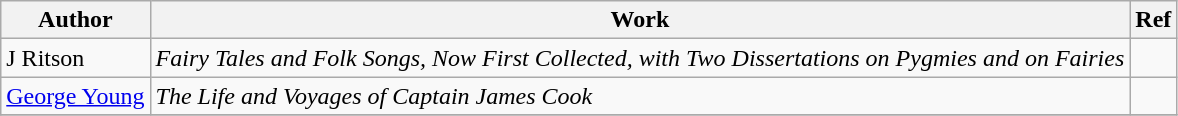<table class="wikitable">
<tr>
<th>Author</th>
<th>Work</th>
<th>Ref</th>
</tr>
<tr>
<td>J Ritson</td>
<td><em> Fairy Tales and Folk Songs, Now First Collected, with Two Dissertations on Pygmies and on Fairies</em></td>
<td></td>
</tr>
<tr>
<td><a href='#'>George Young</a></td>
<td><em>The Life and Voyages of Captain James Cook</em></td>
<td></td>
</tr>
<tr>
</tr>
</table>
